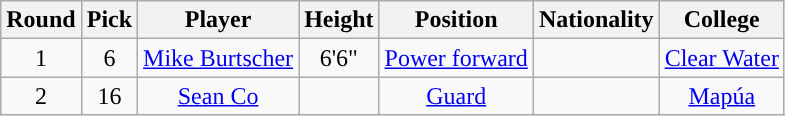<table class="wikitable sortable sortable">
<tr>
<th>Round</th>
<th>Pick</th>
<th>Player</th>
<th>Height</th>
<th>Position</th>
<th>Nationality</th>
<th>College</th>
</tr>
<tr style="text-align: center">
<td>1</td>
<td>6</td>
<td><a href='#'>Mike Burtscher</a></td>
<td>6'6"</td>
<td><a href='#'>Power forward</a></td>
<td></td>
<td><a href='#'>Clear Water</a></td>
</tr>
<tr style="text-align: center">
<td>2</td>
<td>16</td>
<td><a href='#'>Sean Co</a></td>
<td></td>
<td><a href='#'>Guard</a></td>
<td></td>
<td><a href='#'>Mapúa</a></td>
</tr>
</table>
